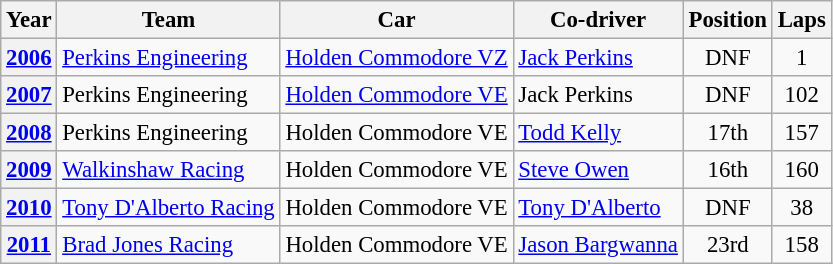<table class="wikitable" style="font-size: 95%;">
<tr>
<th>Year</th>
<th>Team</th>
<th>Car</th>
<th>Co-driver</th>
<th>Position</th>
<th>Laps</th>
</tr>
<tr>
<th><a href='#'>2006</a></th>
<td><a href='#'>Perkins Engineering</a></td>
<td><a href='#'>Holden Commodore VZ</a></td>
<td> <a href='#'>Jack Perkins</a></td>
<td align="center">DNF</td>
<td align="center">1</td>
</tr>
<tr>
<th><a href='#'>2007</a></th>
<td>Perkins Engineering</td>
<td><a href='#'>Holden Commodore VE</a></td>
<td> Jack Perkins</td>
<td align="center">DNF</td>
<td align="center">102</td>
</tr>
<tr>
<th><a href='#'>2008</a></th>
<td>Perkins Engineering</td>
<td>Holden Commodore VE</td>
<td> <a href='#'>Todd Kelly</a></td>
<td align="center">17th</td>
<td align="center">157</td>
</tr>
<tr>
<th><a href='#'>2009</a></th>
<td><a href='#'>Walkinshaw Racing</a></td>
<td>Holden Commodore VE</td>
<td> <a href='#'>Steve Owen</a></td>
<td align="center">16th</td>
<td align="center">160</td>
</tr>
<tr>
<th><a href='#'>2010</a></th>
<td><a href='#'>Tony D'Alberto Racing</a></td>
<td>Holden Commodore VE</td>
<td> <a href='#'>Tony D'Alberto</a></td>
<td align="center">DNF</td>
<td align="center">38</td>
</tr>
<tr>
<th><a href='#'>2011</a></th>
<td><a href='#'>Brad Jones Racing</a></td>
<td>Holden Commodore VE</td>
<td> <a href='#'>Jason Bargwanna</a></td>
<td align="center">23rd</td>
<td align="center">158</td>
</tr>
</table>
